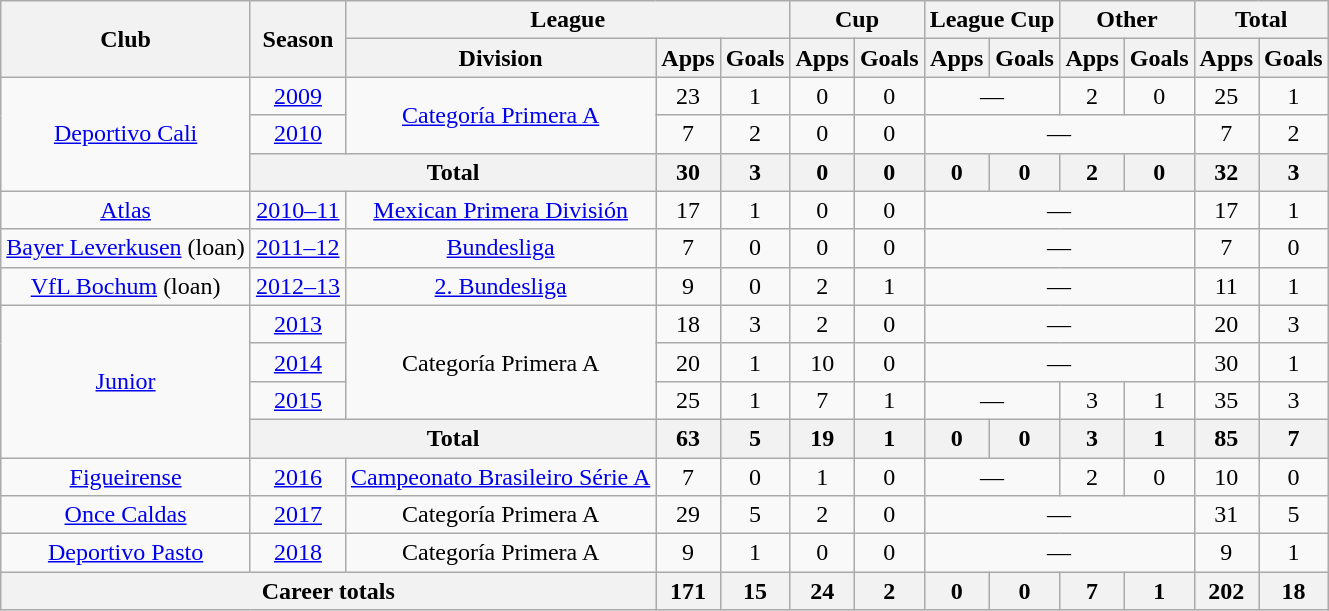<table class="wikitable" style="text-align: center">
<tr>
<th rowspan="2">Club</th>
<th rowspan="2">Season</th>
<th colspan="3">League</th>
<th colspan="2">Cup</th>
<th colspan="2">League Cup</th>
<th colspan="2">Other</th>
<th colspan="2">Total</th>
</tr>
<tr>
<th>Division</th>
<th>Apps</th>
<th>Goals</th>
<th>Apps</th>
<th>Goals</th>
<th>Apps</th>
<th>Goals</th>
<th>Apps</th>
<th>Goals</th>
<th>Apps</th>
<th>Goals</th>
</tr>
<tr>
<td rowspan="3"><a href='#'>Deportivo Cali</a></td>
<td><a href='#'>2009</a></td>
<td rowspan="2"><a href='#'>Categoría Primera A</a></td>
<td>23</td>
<td>1</td>
<td>0</td>
<td>0</td>
<td colspan="2">—</td>
<td>2</td>
<td>0</td>
<td>25</td>
<td>1</td>
</tr>
<tr>
<td><a href='#'>2010</a></td>
<td>7</td>
<td>2</td>
<td>0</td>
<td>0</td>
<td colspan="4">—</td>
<td>7</td>
<td>2</td>
</tr>
<tr>
<th colspan="2">Total</th>
<th>30</th>
<th>3</th>
<th>0</th>
<th>0</th>
<th>0</th>
<th>0</th>
<th>2</th>
<th>0</th>
<th>32</th>
<th>3</th>
</tr>
<tr>
<td><a href='#'>Atlas</a></td>
<td><a href='#'>2010–11</a></td>
<td><a href='#'>Mexican Primera División</a></td>
<td>17</td>
<td>1</td>
<td>0</td>
<td>0</td>
<td colspan="4">—</td>
<td>17</td>
<td>1</td>
</tr>
<tr>
<td><a href='#'>Bayer Leverkusen</a> (loan)</td>
<td><a href='#'>2011–12</a></td>
<td><a href='#'>Bundesliga</a></td>
<td>7</td>
<td>0</td>
<td>0</td>
<td>0</td>
<td colspan="4">—</td>
<td>7</td>
<td>0</td>
</tr>
<tr>
<td><a href='#'>VfL Bochum</a> (loan)</td>
<td><a href='#'>2012–13</a></td>
<td><a href='#'>2. Bundesliga</a></td>
<td>9</td>
<td>0</td>
<td>2</td>
<td>1</td>
<td colspan="4">—</td>
<td>11</td>
<td>1</td>
</tr>
<tr>
<td rowspan="4"><a href='#'>Junior</a></td>
<td><a href='#'>2013</a></td>
<td rowspan="3">Categoría Primera A</td>
<td>18</td>
<td>3</td>
<td>2</td>
<td>0</td>
<td colspan="4">—</td>
<td>20</td>
<td>3</td>
</tr>
<tr>
<td><a href='#'>2014</a></td>
<td>20</td>
<td>1</td>
<td>10</td>
<td>0</td>
<td colspan="4">—</td>
<td>30</td>
<td>1</td>
</tr>
<tr>
<td><a href='#'>2015</a></td>
<td>25</td>
<td>1</td>
<td>7</td>
<td>1</td>
<td colspan="2">—</td>
<td>3</td>
<td>1</td>
<td>35</td>
<td>3</td>
</tr>
<tr>
<th colspan="2">Total</th>
<th>63</th>
<th>5</th>
<th>19</th>
<th>1</th>
<th>0</th>
<th>0</th>
<th>3</th>
<th>1</th>
<th>85</th>
<th>7</th>
</tr>
<tr>
<td><a href='#'>Figueirense</a></td>
<td><a href='#'>2016</a></td>
<td><a href='#'>Campeonato Brasileiro Série A</a></td>
<td>7</td>
<td>0</td>
<td>1</td>
<td>0</td>
<td colspan="2">—</td>
<td>2</td>
<td>0</td>
<td>10</td>
<td>0</td>
</tr>
<tr>
<td><a href='#'>Once Caldas</a></td>
<td><a href='#'>2017</a></td>
<td>Categoría Primera A</td>
<td>29</td>
<td>5</td>
<td>2</td>
<td>0</td>
<td colspan="4">—</td>
<td>31</td>
<td>5</td>
</tr>
<tr>
<td><a href='#'>Deportivo Pasto</a></td>
<td><a href='#'>2018</a></td>
<td>Categoría Primera A</td>
<td>9</td>
<td>1</td>
<td>0</td>
<td>0</td>
<td colspan="4">—</td>
<td>9</td>
<td>1</td>
</tr>
<tr>
<th colspan="3">Career totals</th>
<th>171</th>
<th>15</th>
<th>24</th>
<th>2</th>
<th>0</th>
<th>0</th>
<th>7</th>
<th>1</th>
<th>202</th>
<th>18</th>
</tr>
</table>
